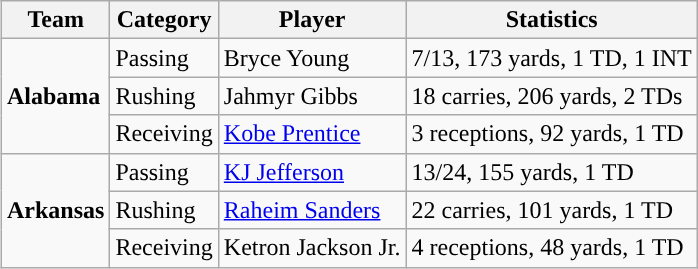<table class="wikitable" style="float: right;">
<tr>
<th>Team</th>
<th>Category</th>
<th>Player</th>
<th>Statistics</th>
</tr>
<tr>
<td rowspan=3><strong>Alabama</strong></td>
<td>Passing</td>
<td>Bryce Young</td>
<td>7/13, 173 yards, 1 TD, 1 INT</td>
</tr>
<tr>
<td>Rushing</td>
<td>Jahmyr Gibbs</td>
<td>18 carries, 206 yards, 2 TDs</td>
</tr>
<tr>
<td>Receiving</td>
<td><a href='#'>Kobe Prentice</a></td>
<td>3 receptions, 92 yards, 1 TD</td>
</tr>
<tr>
<td rowspan=3><strong>Arkansas</strong></td>
<td>Passing</td>
<td><a href='#'>KJ Jefferson</a></td>
<td>13/24, 155 yards, 1 TD</td>
</tr>
<tr>
<td>Rushing</td>
<td><a href='#'>Raheim Sanders</a></td>
<td>22 carries, 101 yards, 1 TD</td>
</tr>
<tr>
<td>Receiving</td>
<td>Ketron Jackson Jr.</td>
<td>4 receptions, 48 yards, 1 TD</td>
</tr>
</table>
